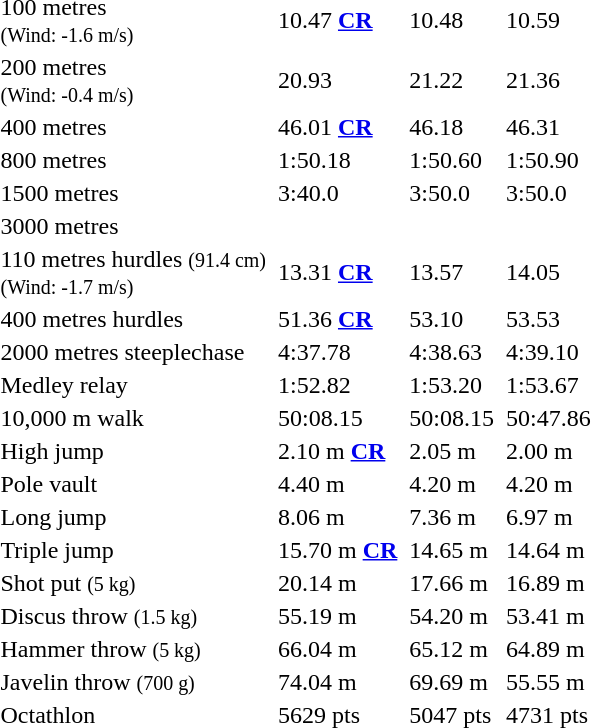<table>
<tr>
<td>100 metres<br><small>(Wind: -1.6 m/s)</small></td>
<td></td>
<td>10.47 <strong><a href='#'>CR</a></strong></td>
<td></td>
<td>10.48</td>
<td></td>
<td>10.59</td>
</tr>
<tr>
<td>200 metres<br><small>(Wind: -0.4 m/s)</small></td>
<td></td>
<td>20.93</td>
<td></td>
<td>21.22</td>
<td></td>
<td>21.36</td>
</tr>
<tr>
<td>400 metres</td>
<td></td>
<td>46.01 <strong><a href='#'>CR</a></strong></td>
<td></td>
<td>46.18</td>
<td></td>
<td>46.31</td>
</tr>
<tr>
<td>800 metres</td>
<td></td>
<td>1:50.18</td>
<td></td>
<td>1:50.60</td>
<td></td>
<td>1:50.90</td>
</tr>
<tr>
<td>1500 metres</td>
<td></td>
<td>3:40.0</td>
<td></td>
<td>3:50.0</td>
<td></td>
<td>3:50.0</td>
</tr>
<tr>
<td>3000 metres</td>
<td></td>
<td></td>
<td></td>
<td></td>
<td></td>
<td></td>
</tr>
<tr>
<td>110 metres hurdles <small>(91.4 cm)<br>(Wind: -1.7 m/s)</small></td>
<td></td>
<td>13.31 <strong><a href='#'>CR</a></strong></td>
<td></td>
<td>13.57</td>
<td></td>
<td>14.05</td>
</tr>
<tr>
<td>400 metres hurdles</td>
<td></td>
<td>51.36 <strong><a href='#'>CR</a></strong></td>
<td></td>
<td>53.10</td>
<td></td>
<td>53.53</td>
</tr>
<tr>
<td>2000 metres steeplechase</td>
<td></td>
<td>4:37.78</td>
<td></td>
<td>4:38.63</td>
<td></td>
<td>4:39.10</td>
</tr>
<tr>
<td>Medley relay</td>
<td></td>
<td>1:52.82</td>
<td></td>
<td>1:53.20</td>
<td></td>
<td>1:53.67</td>
</tr>
<tr>
<td>10,000 m walk</td>
<td></td>
<td>50:08.15</td>
<td></td>
<td>50:08.15</td>
<td></td>
<td>50:47.86</td>
</tr>
<tr>
<td>High jump</td>
<td></td>
<td>2.10 m <strong><a href='#'>CR</a></strong></td>
<td></td>
<td>2.05 m</td>
<td></td>
<td>2.00 m</td>
</tr>
<tr>
<td>Pole vault</td>
<td></td>
<td>4.40 m</td>
<td></td>
<td>4.20 m</td>
<td></td>
<td>4.20 m</td>
</tr>
<tr>
<td>Long jump</td>
<td></td>
<td>8.06 m</td>
<td></td>
<td>7.36 m</td>
<td></td>
<td>6.97 m</td>
</tr>
<tr>
<td>Triple jump</td>
<td></td>
<td>15.70 m <strong><a href='#'>CR</a></strong></td>
<td></td>
<td>14.65 m</td>
<td></td>
<td>14.64 m</td>
</tr>
<tr>
<td>Shot put <small>(5 kg)</small></td>
<td></td>
<td>20.14 m</td>
<td></td>
<td>17.66 m</td>
<td></td>
<td>16.89 m</td>
</tr>
<tr>
<td>Discus throw <small>(1.5 kg)</small></td>
<td></td>
<td>55.19 m</td>
<td></td>
<td>54.20 m</td>
<td></td>
<td>53.41 m</td>
</tr>
<tr>
<td>Hammer throw <small>(5 kg)</small></td>
<td></td>
<td>66.04 m</td>
<td></td>
<td>65.12 m</td>
<td></td>
<td>64.89 m</td>
</tr>
<tr>
<td>Javelin throw <small>(700 g)</small></td>
<td></td>
<td>74.04 m</td>
<td></td>
<td>69.69 m</td>
<td></td>
<td>55.55 m</td>
</tr>
<tr>
<td>Octathlon</td>
<td></td>
<td>5629 pts</td>
<td></td>
<td>5047 pts</td>
<td></td>
<td>4731 pts</td>
</tr>
</table>
